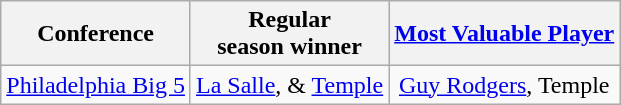<table class="wikitable" style="text-align:center;">
<tr>
<th>Conference</th>
<th>Regular <br> season winner</th>
<th><a href='#'>Most Valuable Player</a></th>
</tr>
<tr>
<td><a href='#'>Philadelphia Big 5</a></td>
<td><a href='#'>La Salle</a>,  & <a href='#'>Temple</a></td>
<td><a href='#'>Guy Rodgers</a>, Temple</td>
</tr>
</table>
